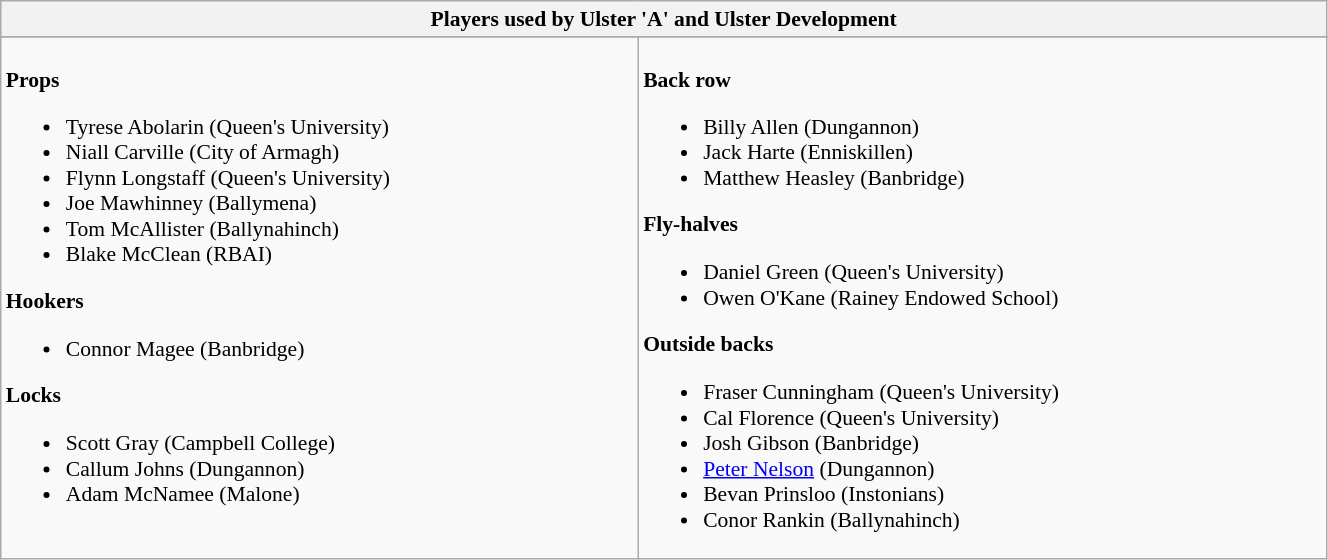<table class="wikitable" style="text-align:left; font-size:90%; width:70%">
<tr>
<th colspan="100%">Players used by Ulster 'A' and Ulster Development</th>
</tr>
<tr>
</tr>
<tr valign="top">
<td><br><strong>Props</strong><ul><li> Tyrese Abolarin (Queen's University)</li><li> Niall Carville (City of Armagh)</li><li> Flynn Longstaff (Queen's University)</li><li> Joe Mawhinney (Ballymena)</li><li> Tom McAllister (Ballynahinch)</li><li> Blake McClean (RBAI)</li></ul><strong>Hookers</strong><ul><li> Connor Magee (Banbridge)</li></ul><strong>Locks</strong><ul><li> Scott Gray (Campbell College)</li><li> Callum Johns (Dungannon)</li><li> Adam McNamee (Malone)</li></ul></td>
<td><br><strong>Back row</strong><ul><li> Billy Allen (Dungannon)</li><li> Jack Harte (Enniskillen)</li><li> Matthew Heasley (Banbridge)</li></ul><strong>Fly-halves</strong><ul><li> Daniel Green (Queen's University)</li><li> Owen O'Kane (Rainey Endowed School)</li></ul><strong>Outside backs</strong><ul><li> Fraser Cunningham (Queen's University)</li><li> Cal Florence (Queen's University)</li><li> Josh Gibson (Banbridge)</li><li> <a href='#'>Peter Nelson</a> (Dungannon)</li><li> Bevan Prinsloo (Instonians)</li><li> Conor Rankin (Ballynahinch)</li></ul></td>
</tr>
</table>
